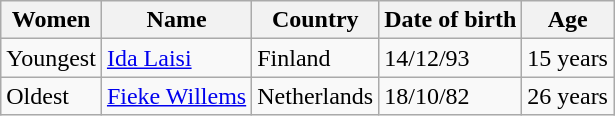<table class="wikitable">
<tr>
<th>Women</th>
<th>Name</th>
<th>Country</th>
<th>Date of birth</th>
<th>Age</th>
</tr>
<tr>
<td>Youngest</td>
<td><a href='#'>Ida Laisi</a></td>
<td>Finland </td>
<td>14/12/93</td>
<td>15 years</td>
</tr>
<tr>
<td>Oldest</td>
<td><a href='#'>Fieke Willems</a></td>
<td>Netherlands </td>
<td>18/10/82</td>
<td>26 years</td>
</tr>
</table>
